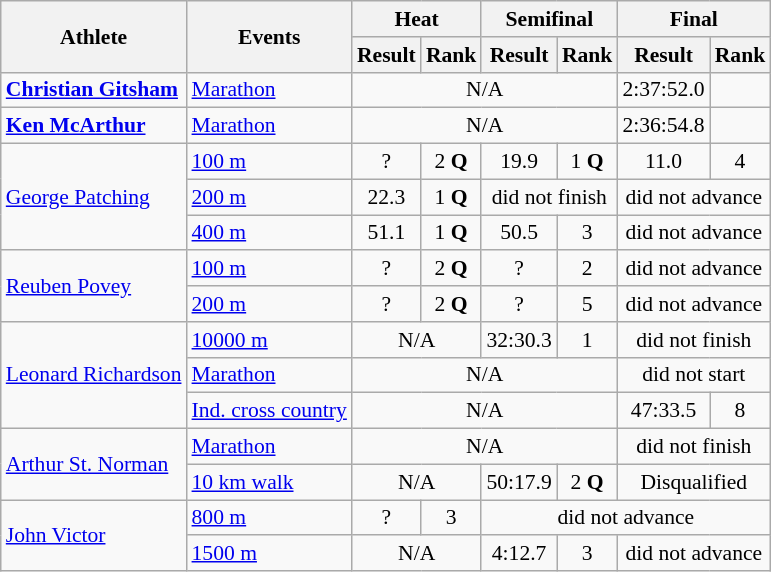<table class=wikitable style="font-size:90%">
<tr>
<th rowspan="2">Athlete</th>
<th rowspan="2">Events</th>
<th colspan="2">Heat</th>
<th colspan="2">Semifinal</th>
<th colspan="2">Final</th>
</tr>
<tr>
<th>Result</th>
<th>Rank</th>
<th>Result</th>
<th>Rank</th>
<th>Result</th>
<th>Rank</th>
</tr>
<tr>
<td><strong><a href='#'>Christian Gitsham</a></strong></td>
<td><a href='#'>Marathon</a></td>
<td align=center colspan=4>N/A</td>
<td align=center>2:37:52.0</td>
<td align=center></td>
</tr>
<tr>
<td><strong><a href='#'>Ken McArthur</a></strong></td>
<td><a href='#'>Marathon</a></td>
<td align=center colspan=4>N/A</td>
<td align=center>2:36:54.8 </td>
<td align=center></td>
</tr>
<tr>
<td rowspan=3><a href='#'>George Patching</a></td>
<td><a href='#'>100 m</a></td>
<td align=center>?</td>
<td align=center>2 <strong>Q</strong></td>
<td align=center>19.9</td>
<td align=center>1 <strong>Q</strong></td>
<td align=center>11.0</td>
<td align=center>4</td>
</tr>
<tr>
<td><a href='#'>200 m</a></td>
<td align=center>22.3</td>
<td align=center>1 <strong>Q</strong></td>
<td align=center colspan=2>did not finish</td>
<td align=center colspan=2>did not advance</td>
</tr>
<tr>
<td><a href='#'>400 m</a></td>
<td align=center>51.1</td>
<td align=center>1 <strong>Q</strong></td>
<td align=center>50.5</td>
<td align=center>3</td>
<td align=center colspan=2>did not advance</td>
</tr>
<tr>
<td rowspan=2><a href='#'>Reuben Povey</a></td>
<td><a href='#'>100 m</a></td>
<td align=center>?</td>
<td align=center>2 <strong>Q</strong></td>
<td align=center>?</td>
<td align=center>2</td>
<td align=center colspan=2>did not advance</td>
</tr>
<tr>
<td><a href='#'>200 m</a></td>
<td align=center>?</td>
<td align=center>2 <strong>Q</strong></td>
<td align=center>?</td>
<td align=center>5</td>
<td align=center colspan=2>did not advance</td>
</tr>
<tr>
<td rowspan=3><a href='#'>Leonard Richardson</a></td>
<td><a href='#'>10000 m</a></td>
<td align=center colspan=2>N/A</td>
<td align=center>32:30.3 </td>
<td align=center>1</td>
<td align=center colspan=2>did not finish</td>
</tr>
<tr>
<td><a href='#'>Marathon</a></td>
<td align=center colspan=4>N/A</td>
<td align=center colspan=2>did not start</td>
</tr>
<tr>
<td><a href='#'>Ind. cross country</a></td>
<td align=center colspan=4>N/A</td>
<td align=center>47:33.5</td>
<td align=center>8</td>
</tr>
<tr>
<td rowspan=2><a href='#'>Arthur St. Norman</a></td>
<td><a href='#'>Marathon</a></td>
<td align=center colspan=4>N/A</td>
<td align=center colspan=2>did not finish</td>
</tr>
<tr>
<td><a href='#'>10 km walk</a></td>
<td align=center colspan=2>N/A</td>
<td align=center>50:17.9</td>
<td align=center>2 <strong>Q</strong></td>
<td align=center colspan=2>Disqualified</td>
</tr>
<tr>
<td rowspan=2><a href='#'>John Victor</a></td>
<td><a href='#'>800 m</a></td>
<td align=center>?</td>
<td align=center>3</td>
<td align=center colspan=4>did not advance</td>
</tr>
<tr>
<td><a href='#'>1500 m</a></td>
<td align=center colspan=2>N/A</td>
<td align=center>4:12.7</td>
<td align=center>3</td>
<td align=center colspan=2>did not advance</td>
</tr>
</table>
